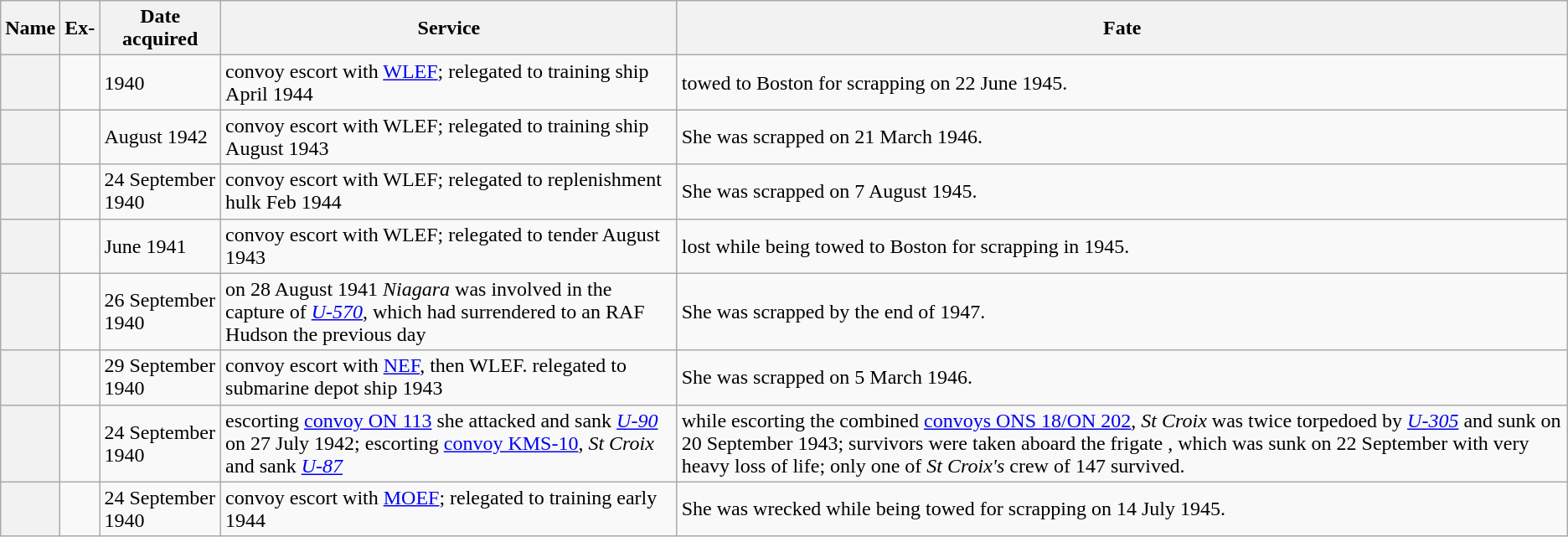<table class="wikitable sortable plainrowheaders">
<tr>
<th scope="col">Name</th>
<th scope="col">Ex-</th>
<th scope="col">Date acquired</th>
<th scope="col" class="unsortable">Service</th>
<th scope="col" class="unsortable">Fate</th>
</tr>
<tr>
<th scope="row"></th>
<td></td>
<td> 1940</td>
<td>convoy escort with <a href='#'>WLEF</a>; relegated to training ship April 1944</td>
<td>towed to Boston for scrapping on 22 June 1945.</td>
</tr>
<tr>
<th scope="row"></th>
<td></td>
<td>August 1942</td>
<td>convoy escort with WLEF; relegated to training ship August 1943</td>
<td>She was scrapped on 21 March 1946.</td>
</tr>
<tr>
<th scope="row"></th>
<td></td>
<td>24 September 1940</td>
<td>convoy escort with WLEF; relegated to replenishment hulk Feb 1944</td>
<td>She was scrapped on 7 August 1945.</td>
</tr>
<tr>
<th scope="row"></th>
<td></td>
<td>June 1941</td>
<td>convoy escort with WLEF; relegated to tender August 1943</td>
<td>lost while being towed to Boston for scrapping in 1945.</td>
</tr>
<tr>
<th scope="row"></th>
<td></td>
<td>26 September 1940</td>
<td>on 28 August 1941 <em>Niagara</em> was involved in the capture of <em><a href='#'>U-570</a></em>, which had surrendered to an RAF Hudson the previous day</td>
<td>She was scrapped by the end of 1947.</td>
</tr>
<tr>
<th scope="row"></th>
<td></td>
<td>29 September 1940</td>
<td>convoy escort with <a href='#'>NEF</a>, then WLEF. relegated to submarine depot ship 1943</td>
<td>She was scrapped on 5 March 1946.</td>
</tr>
<tr>
<th scope="row"></th>
<td></td>
<td>24 September 1940</td>
<td>escorting <a href='#'>convoy ON 113</a> she attacked and sank <em><a href='#'>U-90</a></em> on 27 July 1942; escorting <a href='#'>convoy KMS-10</a>, <em>St Croix</em> and  sank <em><a href='#'>U-87</a></em></td>
<td>while escorting the combined <a href='#'>convoys ONS 18/ON 202</a>, <em>St Croix</em> was twice torpedoed by <em><a href='#'>U-305</a></em> and sunk on 20 September 1943; survivors were taken aboard the frigate , which was sunk on 22 September with very heavy loss of life; only one of <em>St Croix's</em> crew of 147 survived.</td>
</tr>
<tr>
<th scope="row"></th>
<td></td>
<td>24 September 1940</td>
<td>convoy escort with <a href='#'>MOEF</a>; relegated to training early 1944</td>
<td>She was wrecked while being towed for scrapping on 14 July 1945.</td>
</tr>
</table>
